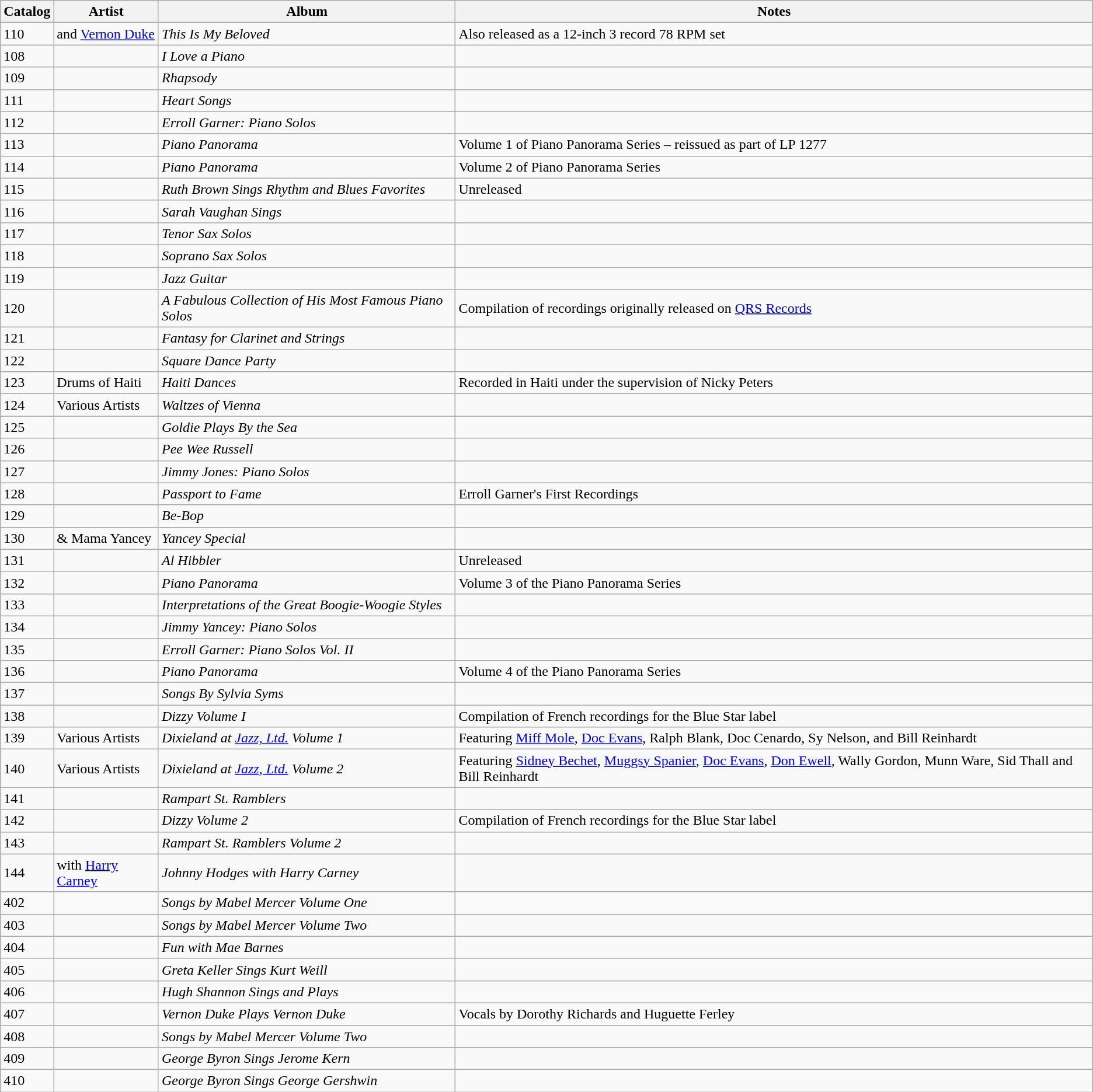<table class="wikitable sortable">
<tr>
<th>Catalog</th>
<th>Artist</th>
<th>Album</th>
<th>Notes</th>
</tr>
<tr>
<td>110</td>
<td> and <a href='#'>Vernon Duke</a></td>
<td><em>This Is My Beloved</em></td>
<td>Also released as a 12-inch 3 record 78 RPM set</td>
</tr>
<tr>
<td>108</td>
<td></td>
<td><em>I Love a Piano</em></td>
<td></td>
</tr>
<tr>
<td>109</td>
<td></td>
<td><em>Rhapsody</em></td>
<td></td>
</tr>
<tr>
<td>111</td>
<td></td>
<td><em>Heart Songs</em></td>
<td></td>
</tr>
<tr>
<td>112</td>
<td></td>
<td><em>Erroll Garner: Piano Solos</em></td>
<td></td>
</tr>
<tr>
<td>113</td>
<td></td>
<td><em>Piano Panorama</em></td>
<td>Volume 1 of Piano Panorama Series – reissued as part of LP 1277</td>
</tr>
<tr>
<td>114</td>
<td></td>
<td><em>Piano Panorama</em></td>
<td>Volume 2 of Piano Panorama Series</td>
</tr>
<tr>
<td>115</td>
<td></td>
<td><em>Ruth Brown Sings Rhythm and Blues Favorites</em></td>
<td>Unreleased</td>
</tr>
<tr>
<td>116</td>
<td></td>
<td><em>Sarah Vaughan Sings</em></td>
<td></td>
</tr>
<tr>
<td>117</td>
<td></td>
<td><em>Tenor Sax Solos</em></td>
<td></td>
</tr>
<tr>
<td>118</td>
<td></td>
<td><em>Soprano Sax Solos</em></td>
<td></td>
</tr>
<tr>
<td>119</td>
<td></td>
<td><em>Jazz Guitar</em></td>
<td></td>
</tr>
<tr>
<td>120</td>
<td></td>
<td><em>A Fabulous Collection of His Most Famous Piano Solos</em></td>
<td>Compilation of recordings originally released on <a href='#'>QRS Records</a></td>
</tr>
<tr>
<td>121</td>
<td></td>
<td><em>Fantasy for Clarinet and Strings</em></td>
<td></td>
</tr>
<tr>
<td>122</td>
<td></td>
<td><em>Square Dance Party</em></td>
<td></td>
</tr>
<tr>
<td>123</td>
<td>Drums of Haiti</td>
<td><em>Haiti Dances</em></td>
<td>Recorded in Haiti under the supervision of Nicky Peters</td>
</tr>
<tr>
<td>124</td>
<td>Various Artists</td>
<td><em>Waltzes of Vienna</em></td>
<td></td>
</tr>
<tr>
<td>125</td>
<td></td>
<td><em>Goldie Plays By the Sea</em></td>
<td></td>
</tr>
<tr>
<td>126</td>
<td></td>
<td><em>Pee Wee Russell</em></td>
<td></td>
</tr>
<tr>
<td>127</td>
<td></td>
<td><em>Jimmy Jones: Piano Solos</em></td>
<td></td>
</tr>
<tr>
<td>128</td>
<td></td>
<td><em>Passport to Fame</em></td>
<td>Erroll Garner's First Recordings</td>
</tr>
<tr>
<td>129</td>
<td></td>
<td><em>Be-Bop</em></td>
<td></td>
</tr>
<tr>
<td>130</td>
<td> & Mama Yancey</td>
<td><em>Yancey Special</em></td>
<td></td>
</tr>
<tr>
<td>131</td>
<td></td>
<td><em>Al Hibbler</em></td>
<td>Unreleased</td>
</tr>
<tr>
<td>132</td>
<td></td>
<td><em>Piano Panorama</em></td>
<td>Volume 3 of the Piano Panorama Series</td>
</tr>
<tr>
<td>133</td>
<td></td>
<td><em>Interpretations of the Great Boogie-Woogie Styles</em></td>
<td></td>
</tr>
<tr>
<td>134</td>
<td></td>
<td><em>Jimmy Yancey: Piano Solos</em></td>
<td></td>
</tr>
<tr>
<td>135</td>
<td></td>
<td><em>Erroll Garner: Piano Solos Vol. II</em></td>
<td></td>
</tr>
<tr>
<td>136</td>
<td></td>
<td><em>Piano Panorama</em></td>
<td>Volume 4 of the Piano Panorama Series</td>
</tr>
<tr>
<td>137</td>
<td></td>
<td><em>Songs By Sylvia Syms</em></td>
<td></td>
</tr>
<tr>
<td>138</td>
<td></td>
<td><em>Dizzy Volume I</em></td>
<td>Compilation of French recordings for the Blue Star label</td>
</tr>
<tr>
<td>139</td>
<td>Various Artists</td>
<td><em>Dixieland at <a href='#'>Jazz, Ltd.</a> Volume 1</em></td>
<td>Featuring <a href='#'>Miff Mole</a>, <a href='#'>Doc Evans</a>, Ralph Blank, Doc Cenardo, Sy Nelson, and Bill Reinhardt</td>
</tr>
<tr>
<td>140</td>
<td>Various Artists</td>
<td><em>Dixieland at <a href='#'>Jazz, Ltd.</a> Volume 2</em></td>
<td>Featuring <a href='#'>Sidney Bechet</a>, <a href='#'>Muggsy Spanier</a>, <a href='#'>Doc Evans</a>, <a href='#'>Don Ewell</a>, Wally Gordon, Munn Ware, Sid Thall and Bill Reinhardt</td>
</tr>
<tr>
<td>141</td>
<td></td>
<td><em>Rampart St. Ramblers</em></td>
<td></td>
</tr>
<tr>
<td>142</td>
<td></td>
<td><em>Dizzy Volume 2</em></td>
<td>Compilation of French recordings for the Blue Star label</td>
</tr>
<tr>
<td>143</td>
<td></td>
<td><em>Rampart St. Ramblers Volume 2</em></td>
<td></td>
</tr>
<tr>
<td>144</td>
<td> with <a href='#'>Harry Carney</a></td>
<td><em>Johnny Hodges with Harry Carney</em></td>
<td></td>
</tr>
<tr>
<td>402</td>
<td></td>
<td><em>Songs by Mabel Mercer Volume One</em></td>
<td></td>
</tr>
<tr>
<td>403</td>
<td></td>
<td><em>Songs by Mabel Mercer Volume Two</em></td>
<td></td>
</tr>
<tr>
<td>404</td>
<td></td>
<td><em>Fun with Mae Barnes</em></td>
<td></td>
</tr>
<tr>
<td>405</td>
<td></td>
<td><em>Greta Keller Sings Kurt Weill</em></td>
<td></td>
</tr>
<tr>
<td>406</td>
<td></td>
<td><em>Hugh Shannon Sings and Plays</em></td>
<td></td>
</tr>
<tr>
<td>407</td>
<td></td>
<td><em>Vernon Duke Plays Vernon Duke</em></td>
<td>Vocals by Dorothy Richards and Huguette Ferley</td>
</tr>
<tr>
<td>408</td>
<td></td>
<td><em>Songs by Mabel Mercer Volume Two</em></td>
<td></td>
</tr>
<tr>
<td>409</td>
<td></td>
<td><em>George Byron Sings Jerome Kern</em></td>
<td></td>
</tr>
<tr>
<td>410</td>
<td></td>
<td><em>George Byron Sings George Gershwin</em></td>
<td></td>
</tr>
</table>
